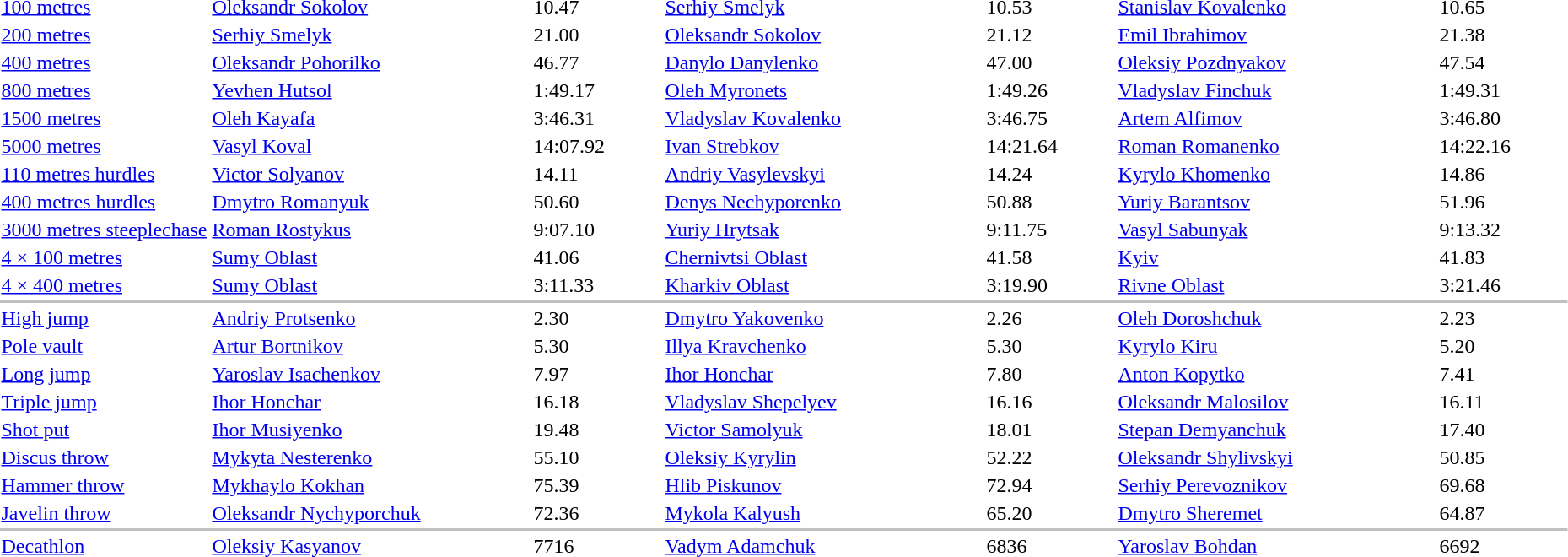<table>
<tr>
<td><a href='#'>100 metres</a></td>
<td width=250><a href='#'>Oleksandr Sokolov</a></td>
<td width=100>10.47</td>
<td width=250><a href='#'>Serhiy Smelyk</a></td>
<td width=100>10.53 </td>
<td width=250><a href='#'>Stanislav Kovalenko</a></td>
<td width=100>10.65</td>
</tr>
<tr>
<td><a href='#'>200 metres</a></td>
<td><a href='#'>Serhiy Smelyk</a></td>
<td>21.00</td>
<td><a href='#'>Oleksandr Sokolov</a></td>
<td>21.12 </td>
<td><a href='#'>Emil Ibrahimov</a></td>
<td>21.38</td>
</tr>
<tr>
<td><a href='#'>400 metres</a></td>
<td><a href='#'>Oleksandr Pohorilko</a></td>
<td>46.77 </td>
<td><a href='#'>Danylo Danylenko</a></td>
<td>47.00 </td>
<td><a href='#'>Oleksiy Pozdnyakov</a></td>
<td>47.54 </td>
</tr>
<tr>
<td><a href='#'>800 metres</a></td>
<td><a href='#'>Yevhen Hutsol</a></td>
<td>1:49.17</td>
<td><a href='#'>Oleh Myronets</a></td>
<td>1:49.26 </td>
<td><a href='#'>Vladyslav Finchuk</a></td>
<td>1:49.31 </td>
</tr>
<tr>
<td><a href='#'>1500 metres</a></td>
<td><a href='#'>Oleh Kayafa</a></td>
<td>3:46.31</td>
<td><a href='#'>Vladyslav Kovalenko</a></td>
<td>3:46.75 </td>
<td><a href='#'>Artem Alfimov</a></td>
<td>3:46.80</td>
</tr>
<tr>
<td><a href='#'>5000 metres</a></td>
<td><a href='#'>Vasyl Koval</a></td>
<td>14:07.92 </td>
<td><a href='#'>Ivan Strebkov</a></td>
<td>14:21.64 </td>
<td><a href='#'>Roman Romanenko</a></td>
<td>14:22.16 </td>
</tr>
<tr>
<td><a href='#'>110 metres hurdles</a></td>
<td><a href='#'>Victor Solyanov</a></td>
<td>14.11</td>
<td><a href='#'>Andriy Vasylevskyi</a></td>
<td>14.24 </td>
<td><a href='#'>Kyrylo Khomenko</a></td>
<td>14.86</td>
</tr>
<tr>
<td><a href='#'>400 metres hurdles</a></td>
<td><a href='#'>Dmytro Romanyuk</a></td>
<td>50.60 </td>
<td><a href='#'>Denys Nechyporenko</a></td>
<td>50.88 </td>
<td><a href='#'>Yuriy Barantsov</a></td>
<td>51.96 </td>
</tr>
<tr>
<td><a href='#'>3000 metres steeplechase</a></td>
<td><a href='#'>Roman Rostykus</a></td>
<td>9:07.10</td>
<td><a href='#'>Yuriy Hrytsak</a></td>
<td>9:11.75 </td>
<td><a href='#'>Vasyl Sabunyak</a></td>
<td>9:13.32 </td>
</tr>
<tr>
<td><a href='#'>4 × 100 metres</a></td>
<td><a href='#'>Sumy Oblast</a><br></td>
<td>41.06</td>
<td><a href='#'>Chernivtsi Oblast</a><br></td>
<td>41.58</td>
<td><a href='#'>Kyiv</a><br></td>
<td>41.83</td>
</tr>
<tr>
<td><a href='#'>4 × 400 metres</a></td>
<td><a href='#'>Sumy Oblast</a><br></td>
<td>3:11.33</td>
<td><a href='#'>Kharkiv Oblast</a><br></td>
<td>3:19.90</td>
<td><a href='#'>Rivne Oblast</a><br></td>
<td>3:21.46</td>
</tr>
<tr bgcolor=silver>
<td colspan=7></td>
</tr>
<tr>
<td><a href='#'>High jump</a></td>
<td><a href='#'>Andriy Protsenko</a></td>
<td>2.30 </td>
<td><a href='#'>Dmytro Yakovenko</a></td>
<td>2.26 </td>
<td><a href='#'>Oleh Doroshchuk</a></td>
<td>2.23 </td>
</tr>
<tr>
<td><a href='#'>Pole vault</a></td>
<td><a href='#'>Artur Bortnikov</a></td>
<td>5.30 </td>
<td><a href='#'>Illya Kravchenko</a></td>
<td>5.30 </td>
<td><a href='#'>Kyrylo Kiru</a></td>
<td>5.20 </td>
</tr>
<tr>
<td><a href='#'>Long jump</a></td>
<td><a href='#'>Yaroslav Isachenkov</a></td>
<td>7.97 </td>
<td><a href='#'>Ihor Honchar</a></td>
<td>7.80</td>
<td><a href='#'>Anton Kopytko</a></td>
<td>7.41 </td>
</tr>
<tr>
<td><a href='#'>Triple jump</a></td>
<td><a href='#'>Ihor Honchar</a></td>
<td>16.18 </td>
<td><a href='#'>Vladyslav Shepelyev</a></td>
<td>16.16 </td>
<td><a href='#'>Oleksandr Malosilov</a></td>
<td>16.11 </td>
</tr>
<tr>
<td><a href='#'>Shot put</a></td>
<td><a href='#'>Ihor Musiyenko</a></td>
<td>19.48 </td>
<td><a href='#'>Victor Samolyuk</a></td>
<td>18.01 </td>
<td><a href='#'>Stepan Demyanchuk</a></td>
<td>17.40</td>
</tr>
<tr>
<td><a href='#'>Discus throw</a></td>
<td><a href='#'>Mykyta Nesterenko</a></td>
<td>55.10 </td>
<td><a href='#'>Oleksiy Kyrylin</a></td>
<td>52.22 </td>
<td><a href='#'>Oleksandr Shylivskyi</a></td>
<td>50.85 </td>
</tr>
<tr>
<td><a href='#'>Hammer throw</a></td>
<td><a href='#'>Mykhaylo Kokhan</a></td>
<td>75.39</td>
<td><a href='#'>Hlib Piskunov</a></td>
<td>72.94 </td>
<td><a href='#'>Serhiy Perevoznikov</a></td>
<td>69.68 </td>
</tr>
<tr>
<td><a href='#'>Javelin throw</a></td>
<td><a href='#'>Oleksandr Nychyporchuk</a></td>
<td>72.36 </td>
<td><a href='#'>Mykola Kalyush</a></td>
<td>65.20 </td>
<td><a href='#'>Dmytro Sheremet</a></td>
<td>64.87</td>
</tr>
<tr bgcolor=silver>
<td colspan=7></td>
</tr>
<tr>
<td><a href='#'>Decathlon</a></td>
<td><a href='#'>Oleksiy Kasyanov</a></td>
<td>7716</td>
<td><a href='#'>Vadym Adamchuk</a></td>
<td>6836</td>
<td><a href='#'>Yaroslav Bohdan</a></td>
<td>6692</td>
</tr>
</table>
